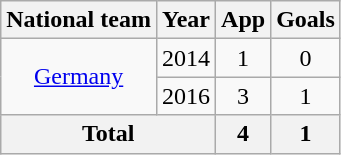<table class="wikitable" style="text-align:center">
<tr>
<th>National team</th>
<th>Year</th>
<th>App</th>
<th>Goals</th>
</tr>
<tr>
<td rowspan=2><a href='#'>Germany</a></td>
<td>2014</td>
<td>1</td>
<td>0</td>
</tr>
<tr>
<td>2016</td>
<td>3</td>
<td>1</td>
</tr>
<tr>
<th colspan=2>Total</th>
<th>4</th>
<th>1</th>
</tr>
</table>
